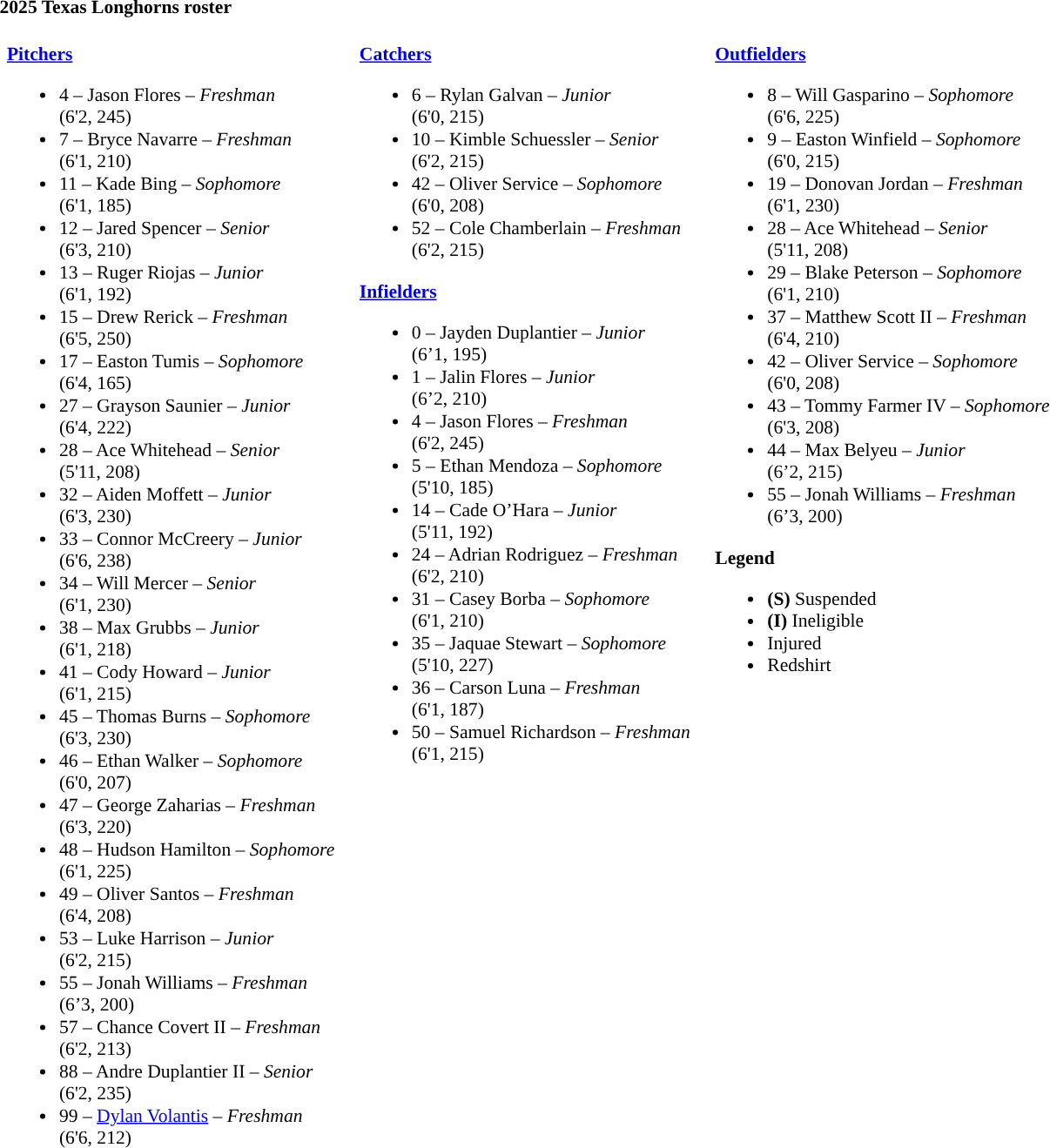<table class="toccolours" style="border-collapse:collapse; font-size:90%;">
<tr>
<td colspan="7"><strong>2025 Texas Longhorns roster</strong></td>
</tr>
<tr>
<td width="03"> </td>
<td valign="top"><br><strong><a href='#'>Pitchers</a></strong><ul><li>4 – Jason Flores – <em>Freshman</em><br>(6'2, 245) </li><li>7 – Bryce Navarre – <em>Freshman</em><br>(6'1, 210) </li><li>11 – Kade Bing – <em>Sophomore</em><br>(6'1, 185) </li><li>12 – Jared Spencer – <em>Senior</em><br>(6'3, 210) </li><li>13 – Ruger Riojas – <em>Junior</em><br>(6'1, 192) </li><li>15 – Drew Rerick – <em>Freshman</em><br>(6'5, 250) </li><li>17 – Easton Tumis – <em>Sophomore</em><br>(6'4, 165) </li><li>27 – Grayson Saunier – <em>Junior</em><br>(6'4, 222) </li><li>28 – Ace Whitehead – <em>Senior</em><br>(5'11, 208) </li><li>32 – Aiden Moffett – <em>Junior</em><br>(6'3, 230) </li><li>33 – Connor McCreery – <em>Junior</em><br>(6'6, 238) </li><li>34 – Will Mercer – <em> Senior</em><br>(6'1, 230) </li><li>38 – Max Grubbs – <em>Junior</em><br>(6'1, 218) </li><li>41 – Cody Howard – <em> Junior</em><br>(6'1, 215) </li><li>45 – Thomas Burns – <em>Sophomore</em><br>(6'3, 230) </li><li>46 – Ethan Walker – <em> Sophomore</em><br>(6'0, 207) </li><li>47 – George Zaharias – <em>Freshman</em><br>(6'3, 220) </li><li>48 – Hudson Hamilton – <em>Sophomore</em><br>(6'1, 225) </li><li>49 – Oliver Santos – <em> Freshman</em><br>(6'4, 208) </li><li>53 – Luke Harrison – <em> Junior</em><br>(6'2, 215) </li><li>55 – Jonah Williams – <em>Freshman</em><br> (6’3, 200) </li><li>57 – Chance Covert II – <em>Freshman</em><br>(6'2, 213) </li><li>88 – Andre Duplantier II – <em> Senior</em><br>(6'2, 235) </li><li>99 – <a href='#'>Dylan Volantis</a> – <em>Freshman</em><br>(6'6, 212) </li></ul></td>
<td width="15"> </td>
<td valign="top"><br><strong><a href='#'>Catchers</a></strong><ul><li>6 – Rylan Galvan – <em>Junior</em><br>(6'0, 215) </li><li>10 – Kimble Schuessler – <em> Senior</em><br>(6'2, 215) </li><li>42 – Oliver Service – <em>Sophomore</em><br>(6'0, 208) </li><li>52 – Cole Chamberlain – <em>Freshman</em><br>(6'2, 215) </li></ul><strong><a href='#'>Infielders</a></strong><ul><li>0 – Jayden Duplantier – <em>Junior</em><br>(6’1, 195) </li><li>1 – Jalin Flores – <em>Junior</em><br>(6’2, 210) </li><li>4 – Jason Flores – <em>Freshman</em><br>(6'2, 245) </li><li>5 – Ethan Mendoza – <em>Sophomore</em><br>(5'10, 185) </li><li>14 – Cade O’Hara – <em>Junior</em><br>(5'11, 192) </li><li>24 – Adrian Rodriguez – <em>Freshman</em><br>(6'2, 210) </li><li>31 – Casey Borba – <em>Sophomore</em><br>(6'1, 210) </li><li>35 – Jaquae Stewart – <em>Sophomore</em><br>(5'10, 227) </li><li>36 – Carson Luna – <em>Freshman</em><br>(6'1, 187) </li><li>50 – Samuel Richardson – <em>Freshman</em><br>(6'1, 215) </li></ul></td>
<td width="15"> </td>
<td valign="top"><br><strong><a href='#'>Outfielders</a></strong><ul><li>8 – Will Gasparino – <em>Sophomore</em><br>(6'6, 225) </li><li>9 – Easton Winfield – <em>Sophomore</em><br>(6'0, 215) </li><li>19 – Donovan Jordan – <em>Freshman</em><br>(6'1, 230) </li><li>28 – Ace Whitehead – <em>Senior</em><br>(5'11, 208) </li><li>29 – Blake Peterson – <em>Sophomore</em><br>(6'1, 210) </li><li>37 – Matthew Scott II – <em>Freshman</em><br>(6'4, 210) </li><li>42 – Oliver Service – <em>Sophomore</em><br>(6'0, 208) </li><li>43 – Tommy Farmer IV – <em>Sophomore</em><br>(6'3, 208) </li><li>44 – Max Belyeu – <em>Junior</em><br> (6’2, 215) </li><li>55 – Jonah Williams – <em>Freshman</em><br> (6’3, 200) </li></ul><strong>Legend</strong><ul><li><strong>(S)</strong> Suspended</li><li><strong>(I)</strong> Ineligible</li><li> Injured</li><li> Redshirt</li></ul></td>
<td width="25"> </td>
</tr>
</table>
